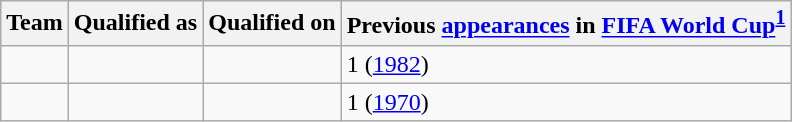<table class="wikitable sortable">
<tr>
<th>Team</th>
<th>Qualified as</th>
<th>Qualified on</th>
<th data-sort-type="number">Previous <a href='#'>appearances</a> in <a href='#'>FIFA World Cup</a><sup><strong><a href='#'>1</a></strong></sup></th>
</tr>
<tr>
<td></td>
<td></td>
<td></td>
<td>1 (<a href='#'>1982</a>)</td>
</tr>
<tr>
<td></td>
<td></td>
<td></td>
<td>1 (<a href='#'>1970</a>)</td>
</tr>
</table>
